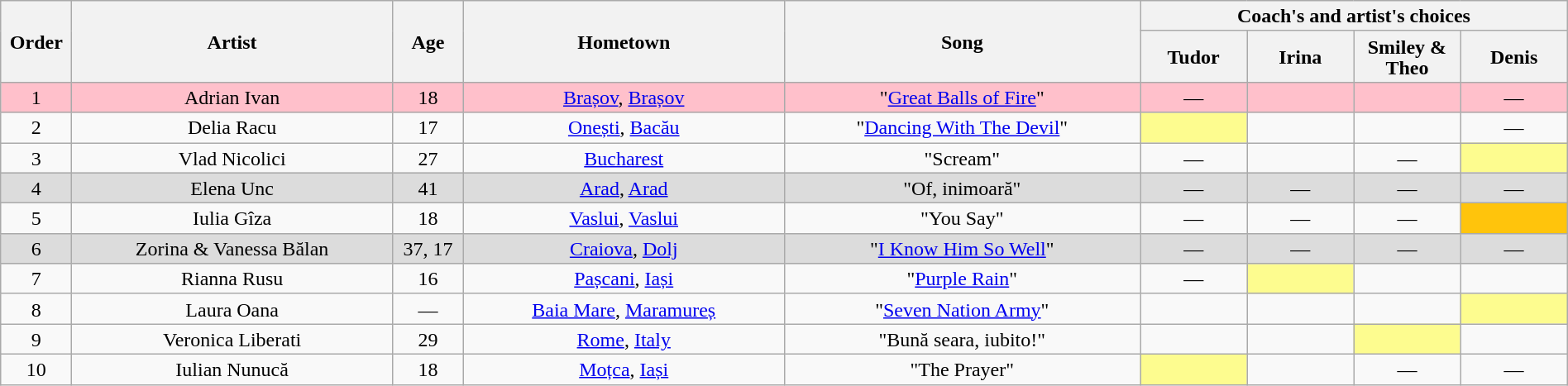<table class="wikitable" style="text-align:center; line-height:17px; width:100%;">
<tr>
<th scope="col" rowspan="2" style="width:04%;">Order</th>
<th scope="col" rowspan="2" style="width:18%;">Artist</th>
<th scope="col" rowspan="2" style="width:04%;">Age</th>
<th scope="col" rowspan="2" style="width:18%;">Hometown</th>
<th scope="col" rowspan="2" style="width:20%;">Song</th>
<th scope="col" colspan="4" style="width:24%;">Coach's and artist's choices</th>
</tr>
<tr>
<th style="width:06%;">Tudor</th>
<th style="width:06%;">Irina</th>
<th style="width:06%;">Smiley & Theo</th>
<th style="width:06%;">Denis</th>
</tr>
<tr>
<td style="background:pink">1</td>
<td style="background:pink">Adrian Ivan</td>
<td style="background:pink">18</td>
<td style="background:pink"><a href='#'>Brașov</a>, <a href='#'>Brașov</a></td>
<td style="background:pink">"<a href='#'>Great Balls of Fire</a>"</td>
<td style="background:pink">—</td>
<td style="background:pink"></td>
<td style="background:pink"></td>
<td style="background:pink">—</td>
</tr>
<tr>
<td>2</td>
<td>Delia Racu</td>
<td>17</td>
<td><a href='#'>Onești</a>, <a href='#'>Bacău</a></td>
<td>"<a href='#'>Dancing With The Devil</a>"</td>
<td style="background:#fdfc8f;"></td>
<td></td>
<td></td>
<td>—</td>
</tr>
<tr>
<td>3</td>
<td>Vlad Nicolici</td>
<td>27</td>
<td><a href='#'>Bucharest</a></td>
<td>"Scream"</td>
<td>—</td>
<td></td>
<td>—</td>
<td style="background:#fdfc8f;"></td>
</tr>
<tr style="background:#DCDCDC;">
<td>4</td>
<td>Elena Unc</td>
<td>41</td>
<td><a href='#'>Arad</a>, <a href='#'>Arad</a></td>
<td>"Of, inimoară"</td>
<td>—</td>
<td>—</td>
<td>—</td>
<td>—</td>
</tr>
<tr>
<td>5</td>
<td>Iulia Gîza</td>
<td>18</td>
<td><a href='#'>Vaslui</a>, <a href='#'>Vaslui</a></td>
<td>"You Say"</td>
<td>—</td>
<td>—</td>
<td>—</td>
<td style="background:#ffc40c;"></td>
</tr>
<tr style="background:#DCDCDC;">
<td>6</td>
<td>Zorina & Vanessa Bălan</td>
<td>37, 17</td>
<td><a href='#'>Craiova</a>, <a href='#'>Dolj</a></td>
<td>"<a href='#'>I Know Him So Well</a>"</td>
<td>—</td>
<td>—</td>
<td>—</td>
<td>—</td>
</tr>
<tr>
<td>7</td>
<td>Rianna Rusu</td>
<td>16</td>
<td><a href='#'>Pașcani</a>, <a href='#'>Iași</a></td>
<td>"<a href='#'>Purple Rain</a>"</td>
<td>—</td>
<td style="background:#fdfc8f;"></td>
<td></td>
<td></td>
</tr>
<tr>
<td>8</td>
<td>Laura Oana</td>
<td>—</td>
<td><a href='#'>Baia Mare</a>, <a href='#'>Maramureș</a></td>
<td>"<a href='#'>Seven Nation Army</a>"</td>
<td></td>
<td></td>
<td></td>
<td style="background:#fdfc8f;"></td>
</tr>
<tr>
<td>9</td>
<td>Veronica Liberati</td>
<td>29</td>
<td><a href='#'>Rome</a>, <a href='#'>Italy</a></td>
<td>"Bună seara, iubito!"</td>
<td></td>
<td></td>
<td style="background:#fdfc8f;"></td>
<td></td>
</tr>
<tr>
<td>10</td>
<td>Iulian Nunucă</td>
<td>18</td>
<td><a href='#'>Moțca</a>, <a href='#'>Iași</a></td>
<td>"The Prayer"</td>
<td style="background:#fdfc8f;"></td>
<td></td>
<td>—</td>
<td>—</td>
</tr>
</table>
